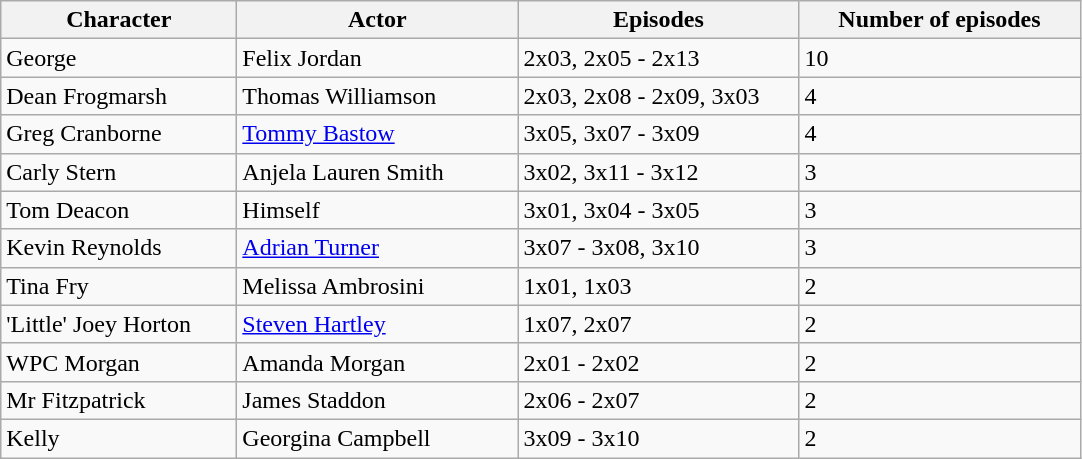<table class="wikitable">
<tr>
<th width="150">Character</th>
<th width="180">Actor</th>
<th width="180">Episodes</th>
<th width="180">Number of episodes</th>
</tr>
<tr>
<td>George</td>
<td>Felix Jordan</td>
<td>2x03, 2x05 - 2x13</td>
<td>10</td>
</tr>
<tr>
<td>Dean Frogmarsh</td>
<td>Thomas Williamson</td>
<td>2x03, 2x08 - 2x09, 3x03</td>
<td>4</td>
</tr>
<tr>
<td>Greg Cranborne</td>
<td><a href='#'>Tommy Bastow</a></td>
<td>3x05, 3x07 - 3x09</td>
<td>4</td>
</tr>
<tr>
<td>Carly Stern</td>
<td>Anjela Lauren Smith</td>
<td>3x02, 3x11 - 3x12</td>
<td>3</td>
</tr>
<tr>
<td>Tom Deacon</td>
<td>Himself</td>
<td>3x01, 3x04 - 3x05</td>
<td>3</td>
</tr>
<tr>
<td>Kevin Reynolds</td>
<td><a href='#'>Adrian Turner</a></td>
<td>3x07 - 3x08, 3x10</td>
<td>3</td>
</tr>
<tr>
<td>Tina Fry</td>
<td>Melissa Ambrosini</td>
<td>1x01, 1x03</td>
<td>2</td>
</tr>
<tr>
<td>'Little' Joey Horton</td>
<td><a href='#'>Steven Hartley</a></td>
<td>1x07, 2x07</td>
<td>2</td>
</tr>
<tr>
<td>WPC Morgan</td>
<td>Amanda Morgan</td>
<td>2x01 - 2x02</td>
<td>2</td>
</tr>
<tr>
<td>Mr Fitzpatrick</td>
<td>James Staddon</td>
<td>2x06 - 2x07</td>
<td>2</td>
</tr>
<tr>
<td>Kelly</td>
<td>Georgina Campbell</td>
<td>3x09 - 3x10</td>
<td>2</td>
</tr>
</table>
